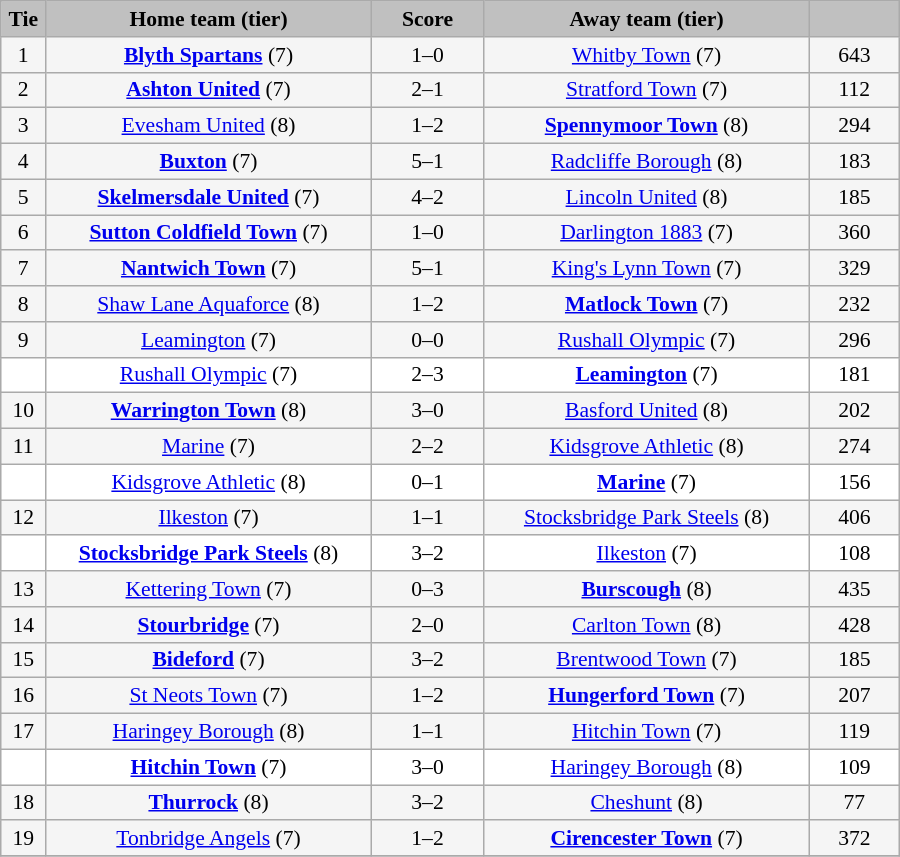<table class="wikitable" style="width: 600px; background:WhiteSmoke; text-align:center; font-size:90%">
<tr>
<td scope="col" style="width:  5.00%; background:silver;"><strong>Tie</strong></td>
<td scope="col" style="width: 36.25%; background:silver;"><strong>Home team (tier)</strong></td>
<td scope="col" style="width: 12.50%; background:silver;"><strong>Score</strong></td>
<td scope="col" style="width: 36.25%; background:silver;"><strong>Away team (tier)</strong></td>
<td scope="col" style="width: 10.00%; background:silver;"><strong></strong></td>
</tr>
<tr>
<td>1</td>
<td><strong><a href='#'>Blyth Spartans</a></strong> (7)</td>
<td>1–0</td>
<td><a href='#'>Whitby Town</a> (7)</td>
<td>643</td>
</tr>
<tr>
<td>2</td>
<td><strong><a href='#'>Ashton United</a></strong> (7)</td>
<td>2–1</td>
<td><a href='#'>Stratford Town</a> (7)</td>
<td>112</td>
</tr>
<tr>
<td>3</td>
<td><a href='#'>Evesham United</a> (8)</td>
<td>1–2</td>
<td><strong><a href='#'>Spennymoor Town</a></strong> (8)</td>
<td>294</td>
</tr>
<tr>
<td>4</td>
<td><strong><a href='#'>Buxton</a></strong> (7)</td>
<td>5–1</td>
<td><a href='#'>Radcliffe Borough</a> (8)</td>
<td>183</td>
</tr>
<tr>
<td>5</td>
<td><strong><a href='#'>Skelmersdale United</a></strong> (7)</td>
<td>4–2</td>
<td><a href='#'>Lincoln United</a> (8)</td>
<td>185</td>
</tr>
<tr>
<td>6</td>
<td><strong><a href='#'>Sutton Coldfield Town</a></strong> (7)</td>
<td>1–0</td>
<td><a href='#'>Darlington 1883</a> (7)</td>
<td>360</td>
</tr>
<tr>
<td>7</td>
<td><strong><a href='#'>Nantwich Town</a></strong> (7)</td>
<td>5–1</td>
<td><a href='#'>King's Lynn Town</a> (7)</td>
<td>329</td>
</tr>
<tr>
<td>8</td>
<td><a href='#'>Shaw Lane Aquaforce</a> (8)</td>
<td>1–2</td>
<td><strong><a href='#'>Matlock Town</a></strong> (7)</td>
<td>232</td>
</tr>
<tr>
<td>9</td>
<td><a href='#'>Leamington</a> (7)</td>
<td>0–0</td>
<td><a href='#'>Rushall Olympic</a> (7)</td>
<td>296</td>
</tr>
<tr style="background:white;">
<td><em></em></td>
<td><a href='#'>Rushall Olympic</a> (7)</td>
<td>2–3 </td>
<td><strong><a href='#'>Leamington</a></strong> (7)</td>
<td>181</td>
</tr>
<tr>
<td>10</td>
<td><strong><a href='#'>Warrington Town</a></strong> (8)</td>
<td>3–0</td>
<td><a href='#'>Basford United</a> (8)</td>
<td>202</td>
</tr>
<tr>
<td>11</td>
<td><a href='#'>Marine</a> (7)</td>
<td>2–2</td>
<td><a href='#'>Kidsgrove Athletic</a> (8)</td>
<td>274</td>
</tr>
<tr style="background:white;">
<td><em></em></td>
<td><a href='#'>Kidsgrove Athletic</a> (8)</td>
<td>0–1</td>
<td><strong><a href='#'>Marine</a></strong> (7)</td>
<td>156</td>
</tr>
<tr>
<td>12</td>
<td><a href='#'>Ilkeston</a> (7)</td>
<td>1–1</td>
<td><a href='#'>Stocksbridge Park Steels</a> (8)</td>
<td>406</td>
</tr>
<tr style="background:white;">
<td><em></em></td>
<td><strong><a href='#'>Stocksbridge Park Steels</a></strong> (8)</td>
<td>3–2</td>
<td><a href='#'>Ilkeston</a> (7)</td>
<td>108</td>
</tr>
<tr>
<td>13</td>
<td><a href='#'>Kettering Town</a> (7)</td>
<td>0–3</td>
<td><strong><a href='#'>Burscough</a></strong> (8)</td>
<td>435</td>
</tr>
<tr>
<td>14</td>
<td><strong><a href='#'>Stourbridge</a></strong> (7)</td>
<td>2–0</td>
<td><a href='#'>Carlton Town</a> (8)</td>
<td>428</td>
</tr>
<tr>
<td>15</td>
<td><strong><a href='#'>Bideford</a></strong> (7)</td>
<td>3–2</td>
<td><a href='#'>Brentwood Town</a> (7)</td>
<td>185</td>
</tr>
<tr>
<td>16</td>
<td><a href='#'>St Neots Town</a> (7)</td>
<td>1–2</td>
<td><strong><a href='#'>Hungerford Town</a></strong> (7)</td>
<td>207</td>
</tr>
<tr>
<td>17</td>
<td><a href='#'>Haringey Borough</a> (8)</td>
<td>1–1</td>
<td><a href='#'>Hitchin Town</a> (7)</td>
<td>119</td>
</tr>
<tr style="background:white;">
<td><em></em></td>
<td><strong><a href='#'>Hitchin Town</a></strong> (7)</td>
<td>3–0</td>
<td><a href='#'>Haringey Borough</a> (8)</td>
<td>109</td>
</tr>
<tr>
<td>18</td>
<td><strong><a href='#'>Thurrock</a></strong> (8)</td>
<td>3–2</td>
<td><a href='#'>Cheshunt</a> (8)</td>
<td>77</td>
</tr>
<tr>
<td>19</td>
<td><a href='#'>Tonbridge Angels</a> (7)</td>
<td>1–2</td>
<td><strong><a href='#'>Cirencester Town</a></strong> (7)</td>
<td>372</td>
</tr>
<tr>
</tr>
</table>
